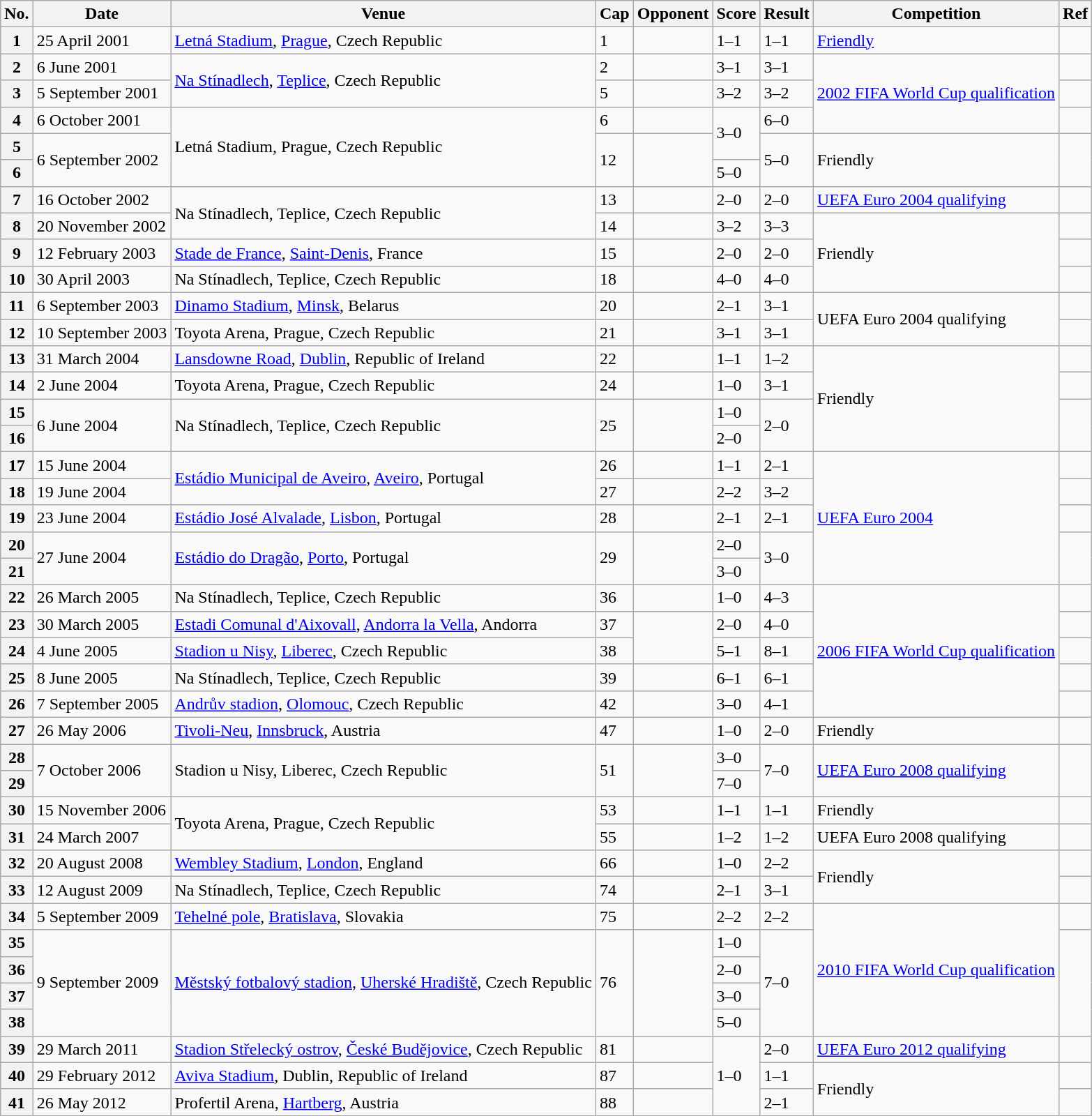<table class="wikitable plainrowheaders sortable">
<tr>
<th scope=col>No.</th>
<th scope=col data-sort-type=date>Date</th>
<th scope=col>Venue</th>
<th scope=col>Cap</th>
<th scope=col>Opponent</th>
<th scope=col>Score</th>
<th scope=col>Result</th>
<th scope=col>Competition</th>
<th scope=col class=unsortable>Ref</th>
</tr>
<tr>
<th scope=row>1</th>
<td>25 April 2001</td>
<td><a href='#'>Letná Stadium</a>, <a href='#'>Prague</a>, Czech Republic</td>
<td>1</td>
<td></td>
<td>1–1</td>
<td>1–1</td>
<td><a href='#'>Friendly</a></td>
<td align=center></td>
</tr>
<tr>
<th scope=row>2</th>
<td>6 June 2001</td>
<td rowspan=2><a href='#'>Na Stínadlech</a>, <a href='#'>Teplice</a>, Czech Republic</td>
<td>2</td>
<td></td>
<td>3–1</td>
<td>3–1</td>
<td rowspan=3><a href='#'>2002 FIFA World Cup qualification</a></td>
<td align=center></td>
</tr>
<tr>
<th scope=row>3</th>
<td>5 September 2001</td>
<td>5</td>
<td></td>
<td>3–2</td>
<td>3–2</td>
<td align=center></td>
</tr>
<tr>
<th scope=row>4</th>
<td>6 October 2001</td>
<td rowspan=3>Letná Stadium, Prague, Czech Republic</td>
<td>6</td>
<td></td>
<td rowspan=2>3–0</td>
<td>6–0</td>
<td align=center></td>
</tr>
<tr>
<th scope=row>5</th>
<td rowspan=2>6 September 2002</td>
<td rowspan=2>12</td>
<td rowspan=2></td>
<td rowspan=2>5–0</td>
<td rowspan=2>Friendly</td>
<td rowspan=2 align=center></td>
</tr>
<tr>
<th scope=row>6</th>
<td>5–0</td>
</tr>
<tr>
<th scope=row>7</th>
<td>16 October 2002</td>
<td rowspan=2>Na Stínadlech, Teplice, Czech Republic</td>
<td>13</td>
<td></td>
<td>2–0</td>
<td>2–0</td>
<td><a href='#'>UEFA Euro 2004 qualifying</a></td>
<td align=center></td>
</tr>
<tr>
<th scope=row>8</th>
<td>20 November 2002</td>
<td>14</td>
<td></td>
<td>3–2</td>
<td>3–3</td>
<td rowspan=3>Friendly</td>
<td align=center></td>
</tr>
<tr>
<th scope=row>9</th>
<td>12 February 2003</td>
<td><a href='#'>Stade de France</a>, <a href='#'>Saint-Denis</a>, France</td>
<td>15</td>
<td></td>
<td>2–0</td>
<td>2–0</td>
<td align=center></td>
</tr>
<tr>
<th scope=row>10</th>
<td>30 April 2003</td>
<td>Na Stínadlech, Teplice, Czech Republic</td>
<td>18</td>
<td></td>
<td>4–0</td>
<td>4–0</td>
<td align=center></td>
</tr>
<tr>
<th scope=row>11</th>
<td>6 September 2003</td>
<td><a href='#'>Dinamo Stadium</a>, <a href='#'>Minsk</a>, Belarus</td>
<td>20</td>
<td></td>
<td>2–1</td>
<td>3–1</td>
<td rowspan=2>UEFA Euro 2004 qualifying</td>
<td align=center></td>
</tr>
<tr>
<th scope=row>12</th>
<td>10 September 2003</td>
<td>Toyota Arena, Prague, Czech Republic</td>
<td>21</td>
<td></td>
<td>3–1</td>
<td>3–1</td>
<td align=center></td>
</tr>
<tr>
<th scope=row>13</th>
<td>31 March 2004</td>
<td><a href='#'>Lansdowne Road</a>, <a href='#'>Dublin</a>, Republic of Ireland</td>
<td>22</td>
<td></td>
<td>1–1</td>
<td>1–2</td>
<td rowspan=4>Friendly</td>
<td align=center></td>
</tr>
<tr>
<th scope=row>14</th>
<td>2 June 2004</td>
<td>Toyota Arena, Prague, Czech Republic</td>
<td>24</td>
<td></td>
<td>1–0</td>
<td>3–1</td>
<td align=center></td>
</tr>
<tr>
<th scope=row>15</th>
<td rowspan=2>6 June 2004</td>
<td rowspan=2>Na Stínadlech, Teplice, Czech Republic</td>
<td rowspan=2>25</td>
<td rowspan=2></td>
<td>1–0</td>
<td rowspan=2>2–0</td>
<td rowspan=2 align=center></td>
</tr>
<tr>
<th scope=row>16</th>
<td>2–0</td>
</tr>
<tr>
<th scope=row>17</th>
<td>15 June 2004</td>
<td rowspan=2><a href='#'>Estádio Municipal de Aveiro</a>, <a href='#'>Aveiro</a>, Portugal</td>
<td>26</td>
<td></td>
<td>1–1</td>
<td>2–1</td>
<td rowspan=5><a href='#'>UEFA Euro 2004</a></td>
<td align=center></td>
</tr>
<tr>
<th scope=row>18</th>
<td>19 June 2004</td>
<td>27</td>
<td></td>
<td>2–2</td>
<td>3–2</td>
<td align=center></td>
</tr>
<tr>
<th scope=row>19</th>
<td>23 June 2004</td>
<td><a href='#'>Estádio José Alvalade</a>, <a href='#'>Lisbon</a>, Portugal</td>
<td>28</td>
<td></td>
<td>2–1</td>
<td>2–1</td>
<td align=center></td>
</tr>
<tr>
<th scope=row>20</th>
<td rowspan=2>27 June 2004</td>
<td rowspan=2><a href='#'>Estádio do Dragão</a>, <a href='#'>Porto</a>, Portugal</td>
<td rowspan=2>29</td>
<td rowspan=2></td>
<td>2–0</td>
<td rowspan=2>3–0</td>
<td rowspan=2 align=center></td>
</tr>
<tr>
<th scope=row>21</th>
<td>3–0</td>
</tr>
<tr>
<th scope=row>22</th>
<td>26 March 2005</td>
<td>Na Stínadlech, Teplice, Czech Republic</td>
<td>36</td>
<td></td>
<td>1–0</td>
<td>4–3</td>
<td rowspan=5><a href='#'>2006 FIFA World Cup qualification</a></td>
<td align=center></td>
</tr>
<tr>
<th scope=row>23</th>
<td>30 March 2005</td>
<td><a href='#'>Estadi Comunal d'Aixovall</a>, <a href='#'>Andorra la Vella</a>, Andorra</td>
<td>37</td>
<td rowspan=2></td>
<td>2–0</td>
<td>4–0</td>
<td align=center></td>
</tr>
<tr>
<th scope=row>24</th>
<td>4 June 2005</td>
<td><a href='#'>Stadion u Nisy</a>, <a href='#'>Liberec</a>, Czech Republic</td>
<td>38</td>
<td>5–1</td>
<td>8–1</td>
<td align=center></td>
</tr>
<tr>
<th scope=row>25</th>
<td>8 June 2005</td>
<td>Na Stínadlech, Teplice, Czech Republic</td>
<td>39</td>
<td></td>
<td>6–1</td>
<td>6–1</td>
<td align=center></td>
</tr>
<tr>
<th scope=row>26</th>
<td>7 September 2005</td>
<td><a href='#'>Andrův stadion</a>, <a href='#'>Olomouc</a>, Czech Republic</td>
<td>42</td>
<td></td>
<td>3–0</td>
<td>4–1</td>
<td align=center></td>
</tr>
<tr>
<th scope=row>27</th>
<td>26 May 2006</td>
<td><a href='#'>Tivoli-Neu</a>, <a href='#'>Innsbruck</a>, Austria</td>
<td>47</td>
<td></td>
<td>1–0</td>
<td>2–0</td>
<td>Friendly</td>
<td align=center></td>
</tr>
<tr>
<th scope=row>28</th>
<td rowspan=2>7 October 2006</td>
<td rowspan=2>Stadion u Nisy, Liberec, Czech Republic</td>
<td rowspan=2>51</td>
<td rowspan=2></td>
<td>3–0</td>
<td rowspan=2>7–0</td>
<td rowspan=2><a href='#'>UEFA Euro 2008 qualifying</a></td>
<td rowspan=2 align=center></td>
</tr>
<tr>
<th scope=row>29</th>
<td>7–0</td>
</tr>
<tr>
<th scope=row>30</th>
<td>15 November 2006</td>
<td rowspan=2>Toyota Arena, Prague, Czech Republic</td>
<td>53</td>
<td></td>
<td>1–1</td>
<td>1–1</td>
<td>Friendly</td>
<td align=center></td>
</tr>
<tr>
<th scope=row>31</th>
<td>24 March 2007</td>
<td>55</td>
<td></td>
<td>1–2</td>
<td>1–2</td>
<td>UEFA Euro 2008 qualifying</td>
<td align=center></td>
</tr>
<tr>
<th scope=row>32</th>
<td>20 August 2008</td>
<td><a href='#'>Wembley Stadium</a>, <a href='#'>London</a>, England</td>
<td>66</td>
<td></td>
<td>1–0</td>
<td>2–2</td>
<td rowspan=2>Friendly</td>
<td align=center></td>
</tr>
<tr>
<th scope=row>33</th>
<td>12 August 2009</td>
<td>Na Stínadlech, Teplice, Czech Republic</td>
<td>74</td>
<td></td>
<td>2–1</td>
<td>3–1</td>
<td align=center></td>
</tr>
<tr>
<th scope=row>34</th>
<td>5 September 2009</td>
<td><a href='#'>Tehelné pole</a>, <a href='#'>Bratislava</a>, Slovakia</td>
<td>75</td>
<td></td>
<td>2–2</td>
<td>2–2</td>
<td rowspan=5><a href='#'>2010 FIFA World Cup qualification</a></td>
<td align=center></td>
</tr>
<tr>
<th scope=row>35</th>
<td rowspan=4>9 September 2009</td>
<td rowspan=4><a href='#'>Městský fotbalový stadion</a>, <a href='#'>Uherské Hradiště</a>, Czech Republic</td>
<td rowspan=4>76</td>
<td rowspan=4></td>
<td>1–0</td>
<td rowspan=4>7–0</td>
<td rowspan=4 align=center></td>
</tr>
<tr>
<th scope=row>36</th>
<td>2–0</td>
</tr>
<tr>
<th scope=row>37</th>
<td>3–0</td>
</tr>
<tr>
<th scope=row>38</th>
<td>5–0</td>
</tr>
<tr>
<th scope=row>39</th>
<td>29 March 2011</td>
<td><a href='#'>Stadion Střelecký ostrov</a>, <a href='#'>České Budějovice</a>, Czech Republic</td>
<td>81</td>
<td></td>
<td rowspan=3>1–0</td>
<td>2–0</td>
<td><a href='#'>UEFA Euro 2012 qualifying</a></td>
<td align=center></td>
</tr>
<tr>
<th scope=row>40</th>
<td>29 February 2012</td>
<td><a href='#'>Aviva Stadium</a>, Dublin, Republic of Ireland</td>
<td>87</td>
<td></td>
<td>1–1</td>
<td rowspan=2>Friendly</td>
<td align=center></td>
</tr>
<tr>
<th scope=row>41</th>
<td>26 May 2012</td>
<td>Profertil Arena, <a href='#'>Hartberg</a>, Austria</td>
<td>88</td>
<td></td>
<td>2–1</td>
<td align=center></td>
</tr>
</table>
